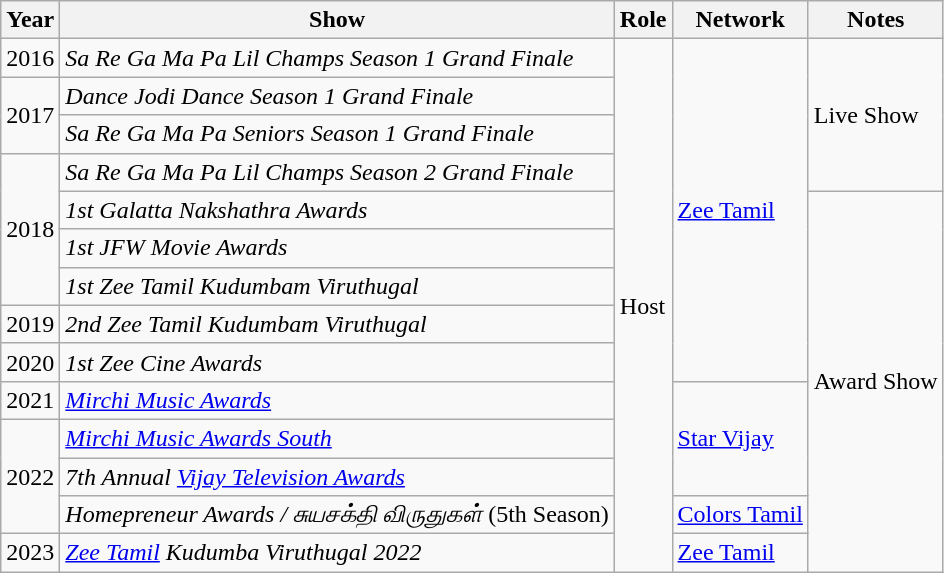<table class="wikitable sortable">
<tr>
<th>Year</th>
<th>Show</th>
<th>Role</th>
<th>Network</th>
<th>Notes</th>
</tr>
<tr>
<td>2016</td>
<td><em>Sa Re Ga Ma Pa Lil Champs Season 1 Grand Finale</em></td>
<td rowspan="14">Host</td>
<td rowspan="9"><a href='#'>Zee Tamil</a></td>
<td rowspan="4">Live Show</td>
</tr>
<tr>
<td rowspan="2">2017</td>
<td><em>Dance Jodi Dance Season 1 Grand Finale</em></td>
</tr>
<tr>
<td><em>Sa Re Ga Ma Pa Seniors Season 1 Grand Finale</em></td>
</tr>
<tr>
<td rowspan="4">2018</td>
<td><em>Sa Re Ga Ma Pa Lil Champs Season 2 Grand Finale</em></td>
</tr>
<tr>
<td><em>1st Galatta Nakshathra Awards</em></td>
<td rowspan="10">Award Show</td>
</tr>
<tr>
<td><em>1st JFW Movie Awards</em></td>
</tr>
<tr>
<td><em>1st Zee Tamil Kudumbam Viruthugal</em></td>
</tr>
<tr>
<td>2019</td>
<td><em>2nd Zee Tamil Kudumbam Viruthugal</em></td>
</tr>
<tr>
<td>2020</td>
<td><em>1st Zee Cine Awards</em></td>
</tr>
<tr>
<td>2021</td>
<td><em><a href='#'>Mirchi Music Awards</a></em></td>
<td rowspan="3"><a href='#'>Star Vijay</a></td>
</tr>
<tr>
<td rowspan="3">2022</td>
<td><em><a href='#'>Mirchi Music Awards South</a></em></td>
</tr>
<tr>
<td><em>7th Annual <a href='#'>Vijay Television Awards</a></em></td>
</tr>
<tr>
<td><em>Homepreneur Awards / சுயசக்தி விருதுகள்</em> (5th Season)</td>
<td><a href='#'>Colors Tamil</a></td>
</tr>
<tr>
<td>2023</td>
<td><em><a href='#'>Zee Tamil</a></em> <em>Kudumba Viruthugal 2022</em></td>
<td><a href='#'>Zee Tamil</a></td>
</tr>
</table>
